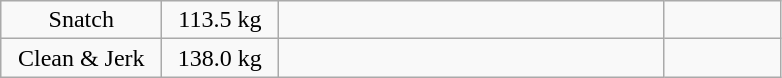<table class = "wikitable" style="text-align:center;">
<tr>
<td width=100>Snatch</td>
<td width=70>113.5 kg</td>
<td width=250 align=left></td>
<td width=70></td>
</tr>
<tr>
<td>Clean & Jerk</td>
<td>138.0 kg</td>
<td align=left></td>
<td></td>
</tr>
</table>
